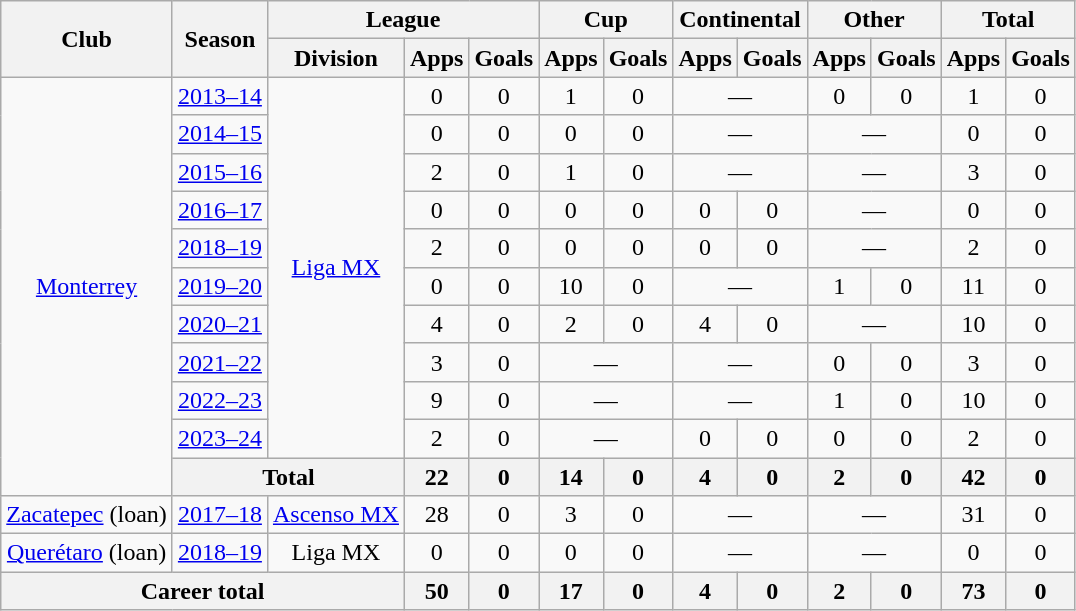<table class="wikitable" style="text-align:center">
<tr>
<th rowspan="2">Club</th>
<th rowspan="2">Season</th>
<th colspan="3">League</th>
<th colspan="2">Cup</th>
<th colspan="2">Continental</th>
<th colspan="2">Other</th>
<th colspan="2">Total</th>
</tr>
<tr>
<th>Division</th>
<th>Apps</th>
<th>Goals</th>
<th>Apps</th>
<th>Goals</th>
<th>Apps</th>
<th>Goals</th>
<th>Apps</th>
<th>Goals</th>
<th>Apps</th>
<th>Goals</th>
</tr>
<tr>
<td rowspan="11"><a href='#'>Monterrey</a></td>
<td><a href='#'>2013–14</a></td>
<td rowspan="10"><a href='#'>Liga MX</a></td>
<td>0</td>
<td>0</td>
<td>1</td>
<td>0</td>
<td colspan=2>—</td>
<td>0</td>
<td>0</td>
<td>1</td>
<td>0</td>
</tr>
<tr>
<td><a href='#'>2014–15</a></td>
<td>0</td>
<td>0</td>
<td>0</td>
<td>0</td>
<td colspan=2>—</td>
<td colspan="2">—</td>
<td>0</td>
<td>0</td>
</tr>
<tr>
<td><a href='#'>2015–16</a></td>
<td>2</td>
<td>0</td>
<td>1</td>
<td>0</td>
<td colspan=2>—</td>
<td colspan="2">—</td>
<td>3</td>
<td>0</td>
</tr>
<tr>
<td><a href='#'>2016–17</a></td>
<td>0</td>
<td>0</td>
<td>0</td>
<td>0</td>
<td>0</td>
<td>0</td>
<td colspan=2>—</td>
<td>0</td>
<td>0</td>
</tr>
<tr>
<td><a href='#'>2018–19</a></td>
<td>2</td>
<td>0</td>
<td>0</td>
<td>0</td>
<td>0</td>
<td>0</td>
<td colspan=2>—</td>
<td>2</td>
<td>0</td>
</tr>
<tr>
<td><a href='#'>2019–20</a></td>
<td>0</td>
<td>0</td>
<td>10</td>
<td>0</td>
<td colspan=2>—</td>
<td>1</td>
<td>0</td>
<td>11</td>
<td>0</td>
</tr>
<tr>
<td><a href='#'>2020–21</a></td>
<td>4</td>
<td>0</td>
<td>2</td>
<td>0</td>
<td>4</td>
<td>0</td>
<td colspan=2>—</td>
<td>10</td>
<td>0</td>
</tr>
<tr>
<td><a href='#'>2021–22</a></td>
<td>3</td>
<td>0</td>
<td colspan=2>—</td>
<td colspan=2>—</td>
<td>0</td>
<td>0</td>
<td>3</td>
<td>0</td>
</tr>
<tr>
<td><a href='#'>2022–23</a></td>
<td>9</td>
<td>0</td>
<td colspan=2>—</td>
<td colspan=2>—</td>
<td>1</td>
<td>0</td>
<td>10</td>
<td>0</td>
</tr>
<tr>
<td><a href='#'>2023–24</a></td>
<td>2</td>
<td>0</td>
<td colspan=2>—</td>
<td>0</td>
<td>0</td>
<td>0</td>
<td>0</td>
<td>2</td>
<td>0</td>
</tr>
<tr>
<th colspan="2">Total</th>
<th>22</th>
<th>0</th>
<th>14</th>
<th>0</th>
<th>4</th>
<th>0</th>
<th>2</th>
<th>0</th>
<th>42</th>
<th>0</th>
</tr>
<tr>
<td><a href='#'>Zacatepec</a> (loan)</td>
<td><a href='#'>2017–18</a></td>
<td><a href='#'>Ascenso MX</a></td>
<td>28</td>
<td>0</td>
<td>3</td>
<td>0</td>
<td colspan=2>—</td>
<td colspan=2>—</td>
<td>31</td>
<td>0</td>
</tr>
<tr>
<td><a href='#'>Querétaro</a> (loan)</td>
<td><a href='#'>2018–19</a></td>
<td>Liga MX</td>
<td>0</td>
<td>0</td>
<td>0</td>
<td>0</td>
<td colspan=2>—</td>
<td colspan=2>—</td>
<td>0</td>
<td>0</td>
</tr>
<tr>
<th colspan="3">Career total</th>
<th>50</th>
<th>0</th>
<th>17</th>
<th>0</th>
<th>4</th>
<th>0</th>
<th>2</th>
<th>0</th>
<th>73</th>
<th>0</th>
</tr>
</table>
